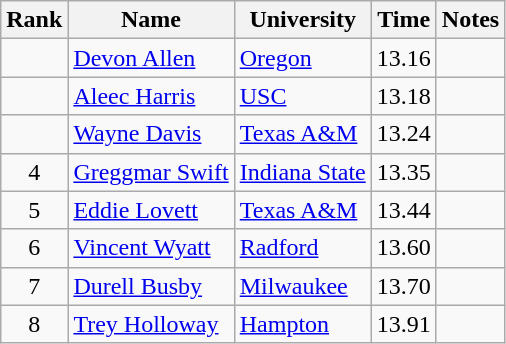<table class="wikitable sortable" style="text-align:center">
<tr>
<th>Rank</th>
<th>Name</th>
<th>University</th>
<th>Time</th>
<th>Notes</th>
</tr>
<tr>
<td></td>
<td align=left><a href='#'>Devon Allen</a></td>
<td align=left><a href='#'>Oregon</a></td>
<td>13.16</td>
<td></td>
</tr>
<tr>
<td></td>
<td align=left><a href='#'>Aleec Harris</a></td>
<td align=left><a href='#'>USC</a></td>
<td>13.18</td>
<td></td>
</tr>
<tr>
<td></td>
<td align=left><a href='#'>Wayne Davis</a></td>
<td align=left><a href='#'>Texas A&M</a></td>
<td>13.24</td>
<td></td>
</tr>
<tr>
<td>4</td>
<td align=left><a href='#'>Greggmar Swift</a> </td>
<td align=left><a href='#'>Indiana State</a></td>
<td>13.35</td>
</tr>
<tr>
<td>5</td>
<td align=left><a href='#'>Eddie Lovett</a></td>
<td align=left><a href='#'>Texas A&M</a></td>
<td>13.44</td>
<td></td>
</tr>
<tr>
<td>6</td>
<td align=left><a href='#'>Vincent Wyatt</a></td>
<td align="left"><a href='#'>Radford</a></td>
<td>13.60</td>
<td></td>
</tr>
<tr>
<td>7</td>
<td align=left><a href='#'>Durell Busby</a></td>
<td align="left"><a href='#'>Milwaukee</a></td>
<td>13.70</td>
<td></td>
</tr>
<tr>
<td>8</td>
<td align=left><a href='#'>Trey Holloway</a></td>
<td align="left"><a href='#'>Hampton</a></td>
<td>13.91</td>
<td></td>
</tr>
</table>
